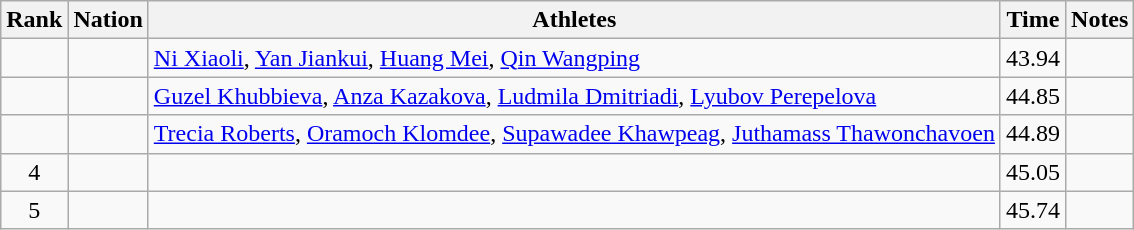<table class="wikitable sortable" style="text-align:center">
<tr>
<th>Rank</th>
<th>Nation</th>
<th>Athletes</th>
<th>Time</th>
<th>Notes</th>
</tr>
<tr>
<td></td>
<td align=left></td>
<td align=left><a href='#'>Ni Xiaoli</a>, <a href='#'>Yan Jiankui</a>, <a href='#'>Huang Mei</a>, <a href='#'>Qin Wangping</a></td>
<td>43.94</td>
<td></td>
</tr>
<tr>
<td></td>
<td align=left></td>
<td align=left><a href='#'>Guzel Khubbieva</a>, <a href='#'>Anza Kazakova</a>, <a href='#'>Ludmila Dmitriadi</a>, <a href='#'>Lyubov Perepelova</a></td>
<td>44.85</td>
<td></td>
</tr>
<tr>
<td></td>
<td align=left></td>
<td align=left><a href='#'>Trecia Roberts</a>, <a href='#'>Oramoch Klomdee</a>, <a href='#'>Supawadee Khawpeag</a>, <a href='#'>Juthamass Thawonchavoen</a></td>
<td>44.89</td>
<td></td>
</tr>
<tr>
<td>4</td>
<td align=left></td>
<td align=left></td>
<td>45.05</td>
<td></td>
</tr>
<tr>
<td>5</td>
<td align=left></td>
<td align=left></td>
<td>45.74</td>
<td></td>
</tr>
</table>
